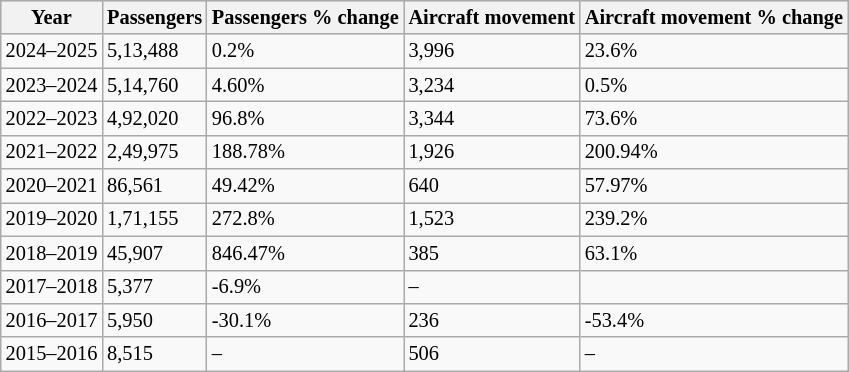<table class="wikitable sortable" style="font-size: 85%" width= align=>
<tr style="background:lightgrey;">
<th>Year</th>
<th>Passengers</th>
<th>Passengers % change</th>
<th>Aircraft movement</th>
<th>Aircraft movement % change</th>
</tr>
<tr>
<td>2024–2025</td>
<td>5,13,488</td>
<td>0.2%</td>
<td>3,996</td>
<td>23.6%</td>
</tr>
<tr>
<td>2023–2024</td>
<td>5,14,760</td>
<td>4.60%</td>
<td>3,234</td>
<td>0.5%</td>
</tr>
<tr |->
<td>2022–2023</td>
<td>4,92,020</td>
<td>96.8%</td>
<td>3,344</td>
<td>73.6%</td>
</tr>
<tr>
<td>2021–2022</td>
<td>2,49,975</td>
<td>188.78%</td>
<td>1,926</td>
<td>200.94%</td>
</tr>
<tr>
<td>2020–2021</td>
<td>86,561</td>
<td> 49.42%</td>
<td>640</td>
<td> 57.97%</td>
</tr>
<tr>
<td>2019–2020</td>
<td>1,71,155</td>
<td>272.8%</td>
<td>1,523</td>
<td>239.2%</td>
</tr>
<tr>
<td>2018–2019</td>
<td>45,907</td>
<td>846.47%</td>
<td>385</td>
<td>63.1%</td>
</tr>
<tr>
<td>2017–2018</td>
<td>5,377</td>
<td>-6.9%</td>
<td>–</td>
<td></td>
</tr>
<tr>
<td>2016–2017</td>
<td>5,950</td>
<td>-30.1%</td>
<td>236</td>
<td>-53.4%</td>
</tr>
<tr>
<td>2015–2016</td>
<td>8,515</td>
<td>–</td>
<td>506</td>
<td>–</td>
</tr>
</table>
